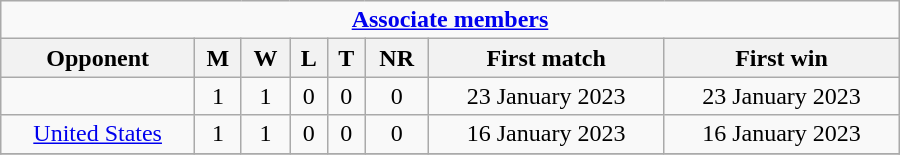<table class="wikitable" style="text-align: center; width: 600px">
<tr>
<td colspan="30" style="text-align: center;"><strong><a href='#'>Associate members</a></strong></td>
</tr>
<tr>
<th>Opponent</th>
<th>M</th>
<th>W</th>
<th>L</th>
<th>T</th>
<th>NR</th>
<th>First match</th>
<th>First win</th>
</tr>
<tr>
<td></td>
<td>1</td>
<td>1</td>
<td>0</td>
<td>0</td>
<td>0</td>
<td>23 January 2023</td>
<td>23 January 2023</td>
</tr>
<tr>
<td> <a href='#'>United States</a></td>
<td>1</td>
<td>1</td>
<td>0</td>
<td>0</td>
<td>0</td>
<td>16 January 2023</td>
<td>16 January 2023</td>
</tr>
<tr>
</tr>
</table>
